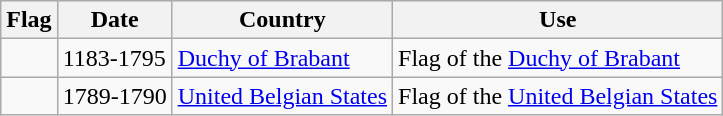<table class="wikitable">
<tr>
<th>Flag</th>
<th>Date</th>
<th>Country</th>
<th>Use</th>
</tr>
<tr>
<td></td>
<td>1183-1795</td>
<td><a href='#'>Duchy of Brabant</a></td>
<td>Flag of the <a href='#'>Duchy of Brabant</a></td>
</tr>
<tr>
<td></td>
<td>1789-1790</td>
<td><a href='#'>United Belgian States</a></td>
<td>Flag of the <a href='#'>United Belgian States</a></td>
</tr>
</table>
